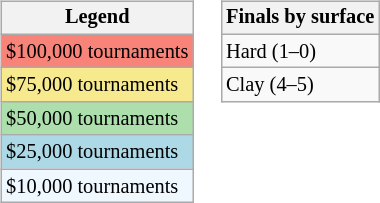<table>
<tr valign=top>
<td><br><table class=wikitable style="font-size:85%">
<tr>
<th>Legend</th>
</tr>
<tr style="background:#f88379;">
<td>$100,000 tournaments</td>
</tr>
<tr style="background:#f7e98e;">
<td>$75,000 tournaments</td>
</tr>
<tr style="background:#addfad;">
<td>$50,000 tournaments</td>
</tr>
<tr style="background:lightblue;">
<td>$25,000 tournaments</td>
</tr>
<tr style="background:#f0f8ff;">
<td>$10,000 tournaments</td>
</tr>
</table>
</td>
<td><br><table class=wikitable style="font-size:85%">
<tr>
<th>Finals by surface</th>
</tr>
<tr>
<td>Hard (1–0)</td>
</tr>
<tr>
<td>Clay (4–5)</td>
</tr>
</table>
</td>
</tr>
</table>
